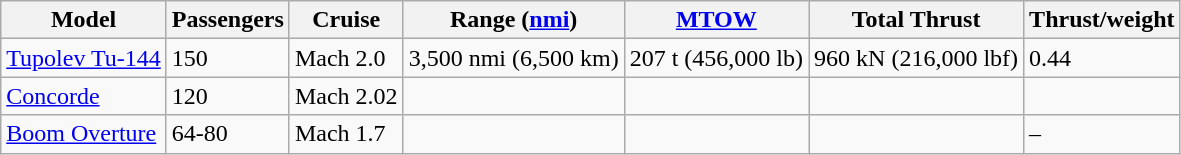<table class="wikitable">
<tr>
<th>Model</th>
<th>Passengers</th>
<th>Cruise</th>
<th>Range <span>(<a href='#'>nmi</a>)</span></th>
<th><a href='#'>MTOW</a></th>
<th>Total Thrust</th>
<th>Thrust/weight</th>
</tr>
<tr>
<td><a href='#'>Tupolev Tu-144</a></td>
<td>150</td>
<td>Mach 2.0</td>
<td>3,500 nmi (6,500 km)</td>
<td>207 t (456,000 lb)</td>
<td>960 kN (216,000 lbf)</td>
<td>0.44</td>
</tr>
<tr>
<td><a href='#'>Concorde</a></td>
<td>120</td>
<td>Mach 2.02</td>
<td></td>
<td></td>
<td></td>
<td></td>
</tr>
<tr>
<td><a href='#'>Boom Overture</a></td>
<td>64-80</td>
<td>Mach 1.7</td>
<td></td>
<td></td>
<td></td>
<td>–</td>
</tr>
</table>
